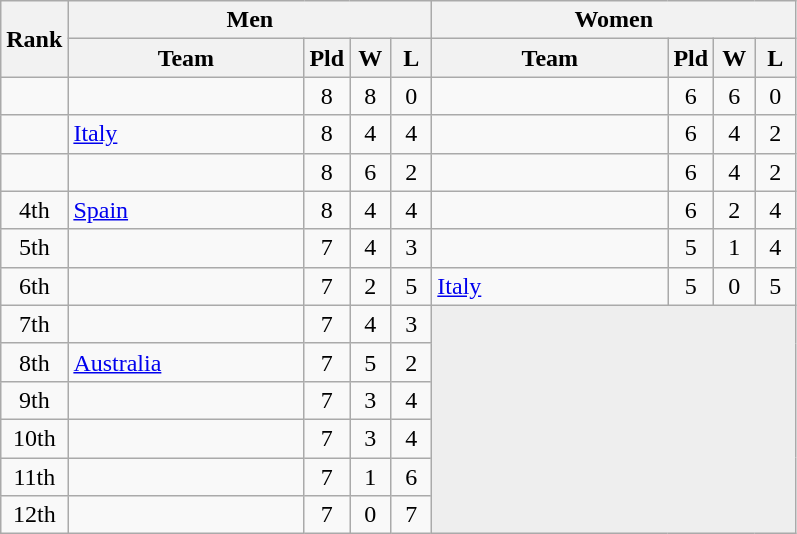<table class=wikitable>
<tr>
<th rowspan=2>Rank</th>
<th colspan=4>Men</th>
<th colspan=4>Women</th>
</tr>
<tr>
<th width=150px>Team</th>
<th width=20px>Pld</th>
<th width=20px>W</th>
<th width=20px>L</th>
<th width=150px>Team</th>
<th width=20px>Pld</th>
<th width=20px>W</th>
<th width=20px>L</th>
</tr>
<tr align=center>
<td></td>
<td align=left></td>
<td>8</td>
<td>8</td>
<td>0</td>
<td align=left></td>
<td>6</td>
<td>6</td>
<td>0</td>
</tr>
<tr align=center>
<td></td>
<td align=left> <a href='#'>Italy</a></td>
<td>8</td>
<td>4</td>
<td>4</td>
<td align=left></td>
<td>6</td>
<td>4</td>
<td>2</td>
</tr>
<tr align=center>
<td></td>
<td align=left></td>
<td>8</td>
<td>6</td>
<td>2</td>
<td align=left></td>
<td>6</td>
<td>4</td>
<td>2</td>
</tr>
<tr align=center>
<td>4th</td>
<td align=left> <a href='#'>Spain</a></td>
<td>8</td>
<td>4</td>
<td>4</td>
<td align=left></td>
<td>6</td>
<td>2</td>
<td>4</td>
</tr>
<tr align=center>
<td>5th</td>
<td align=left></td>
<td>7</td>
<td>4</td>
<td>3</td>
<td align=left></td>
<td>5</td>
<td>1</td>
<td>4</td>
</tr>
<tr align=center>
<td>6th</td>
<td align=left></td>
<td>7</td>
<td>2</td>
<td>5</td>
<td align=left> <a href='#'>Italy</a></td>
<td>5</td>
<td>0</td>
<td>5</td>
</tr>
<tr align=center>
<td>7th</td>
<td align=left></td>
<td>7</td>
<td>4</td>
<td>3</td>
<td colspan=4 rowspan=6 bgcolor=#eee></td>
</tr>
<tr align=center>
<td>8th</td>
<td align=left> <a href='#'>Australia</a></td>
<td>7</td>
<td>5</td>
<td>2</td>
</tr>
<tr align=center>
<td>9th</td>
<td align=left></td>
<td>7</td>
<td>3</td>
<td>4</td>
</tr>
<tr align=center>
<td>10th</td>
<td align=left></td>
<td>7</td>
<td>3</td>
<td>4</td>
</tr>
<tr align=center>
<td>11th</td>
<td align=left></td>
<td>7</td>
<td>1</td>
<td>6</td>
</tr>
<tr align=center>
<td>12th</td>
<td align=left></td>
<td>7</td>
<td>0</td>
<td>7</td>
</tr>
</table>
